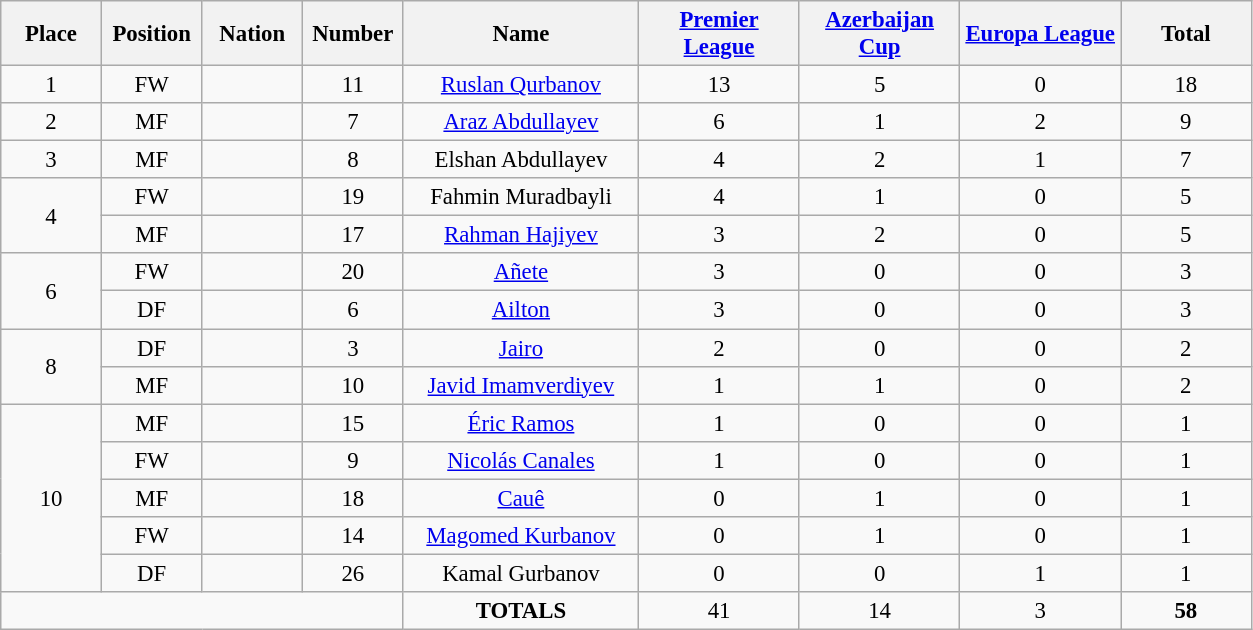<table class="wikitable" style="font-size: 95%; text-align: center;">
<tr>
<th width=60>Place</th>
<th width=60>Position</th>
<th width=60>Nation</th>
<th width=60>Number</th>
<th width=150>Name</th>
<th width=100><a href='#'>Premier League</a></th>
<th width=100><a href='#'>Azerbaijan Cup</a></th>
<th width=100><a href='#'>Europa League</a></th>
<th width=80>Total</th>
</tr>
<tr>
<td>1</td>
<td>FW</td>
<td></td>
<td>11</td>
<td><a href='#'>Ruslan Qurbanov</a></td>
<td>13</td>
<td>5</td>
<td>0</td>
<td>18</td>
</tr>
<tr>
<td>2</td>
<td>MF</td>
<td></td>
<td>7</td>
<td><a href='#'>Araz Abdullayev</a></td>
<td>6</td>
<td>1</td>
<td>2</td>
<td>9</td>
</tr>
<tr>
<td>3</td>
<td>MF</td>
<td></td>
<td>8</td>
<td>Elshan Abdullayev</td>
<td>4</td>
<td>2</td>
<td>1</td>
<td>7</td>
</tr>
<tr>
<td rowspan="2">4</td>
<td>FW</td>
<td></td>
<td>19</td>
<td>Fahmin Muradbayli</td>
<td>4</td>
<td>1</td>
<td>0</td>
<td>5</td>
</tr>
<tr>
<td>MF</td>
<td></td>
<td>17</td>
<td><a href='#'>Rahman Hajiyev</a></td>
<td>3</td>
<td>2</td>
<td>0</td>
<td>5</td>
</tr>
<tr>
<td rowspan="2">6</td>
<td>FW</td>
<td></td>
<td>20</td>
<td><a href='#'>Añete</a></td>
<td>3</td>
<td>0</td>
<td>0</td>
<td>3</td>
</tr>
<tr>
<td>DF</td>
<td></td>
<td>6</td>
<td><a href='#'>Ailton</a></td>
<td>3</td>
<td>0</td>
<td>0</td>
<td>3</td>
</tr>
<tr>
<td rowspan="2">8</td>
<td>DF</td>
<td></td>
<td>3</td>
<td><a href='#'>Jairo</a></td>
<td>2</td>
<td>0</td>
<td>0</td>
<td>2</td>
</tr>
<tr>
<td>MF</td>
<td></td>
<td>10</td>
<td><a href='#'>Javid Imamverdiyev</a></td>
<td>1</td>
<td>1</td>
<td>0</td>
<td>2</td>
</tr>
<tr>
<td rowspan="5">10</td>
<td>MF</td>
<td></td>
<td>15</td>
<td><a href='#'>Éric Ramos</a></td>
<td>1</td>
<td>0</td>
<td>0</td>
<td>1</td>
</tr>
<tr>
<td>FW</td>
<td></td>
<td>9</td>
<td><a href='#'>Nicolás Canales</a></td>
<td>1</td>
<td>0</td>
<td>0</td>
<td>1</td>
</tr>
<tr>
<td>MF</td>
<td></td>
<td>18</td>
<td><a href='#'>Cauê</a></td>
<td>0</td>
<td>1</td>
<td>0</td>
<td>1</td>
</tr>
<tr>
<td>FW</td>
<td></td>
<td>14</td>
<td><a href='#'>Magomed Kurbanov</a></td>
<td>0</td>
<td>1</td>
<td>0</td>
<td>1</td>
</tr>
<tr>
<td>DF</td>
<td></td>
<td>26</td>
<td>Kamal Gurbanov</td>
<td>0</td>
<td>0</td>
<td>1</td>
<td>1</td>
</tr>
<tr>
<td colspan="4"></td>
<td><strong>TOTALS</strong></td>
<td>41</td>
<td>14</td>
<td>3</td>
<td><strong>58</strong></td>
</tr>
</table>
